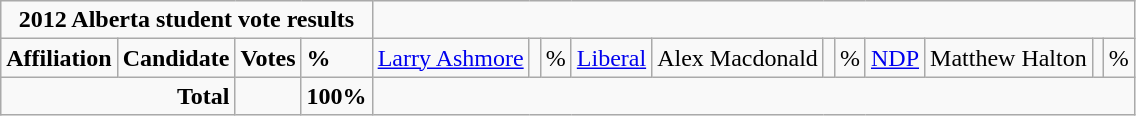<table class="wikitable">
<tr>
<td colspan="5" align=center><strong>2012 Alberta student vote results</strong></td>
</tr>
<tr>
<td colspan="2"><strong>Affiliation</strong></td>
<td><strong>Candidate</strong></td>
<td><strong>Votes</strong></td>
<td><strong>%</strong><br>

</td>
<td><a href='#'>Larry Ashmore</a></td>
<td></td>
<td>%<br></td>
<td><a href='#'>Liberal</a></td>
<td>Alex Macdonald</td>
<td></td>
<td>%<br></td>
<td><a href='#'>NDP</a></td>
<td>Matthew Halton</td>
<td></td>
<td>%</td>
</tr>
<tr>
<td colspan="3" align="right"><strong>Total</strong></td>
<td></td>
<td><strong>100%</strong></td>
</tr>
</table>
